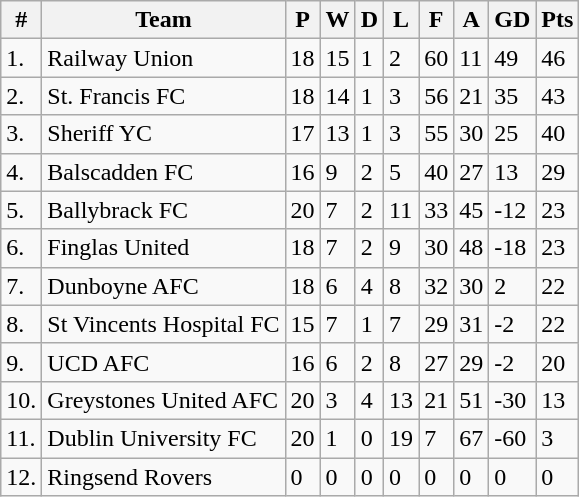<table class="wikitable">
<tr>
<th>#</th>
<th>Team</th>
<th>P</th>
<th>W</th>
<th>D</th>
<th>L</th>
<th>F</th>
<th>A</th>
<th>GD</th>
<th>Pts</th>
</tr>
<tr>
<td>1.</td>
<td>Railway Union</td>
<td>18</td>
<td>15</td>
<td>1</td>
<td>2</td>
<td>60</td>
<td>11</td>
<td>49</td>
<td>46</td>
</tr>
<tr>
<td>2.</td>
<td>St. Francis FC</td>
<td>18</td>
<td>14</td>
<td>1</td>
<td>3</td>
<td>56</td>
<td>21</td>
<td>35</td>
<td>43</td>
</tr>
<tr>
<td>3.</td>
<td>Sheriff YC</td>
<td>17</td>
<td>13</td>
<td>1</td>
<td>3</td>
<td>55</td>
<td>30</td>
<td>25</td>
<td>40</td>
</tr>
<tr>
<td>4.</td>
<td>Balscadden FC</td>
<td>16</td>
<td>9</td>
<td>2</td>
<td>5</td>
<td>40</td>
<td>27</td>
<td>13</td>
<td>29</td>
</tr>
<tr>
<td>5.</td>
<td>Ballybrack FC</td>
<td>20</td>
<td>7</td>
<td>2</td>
<td>11</td>
<td>33</td>
<td>45</td>
<td>-12</td>
<td>23</td>
</tr>
<tr>
<td>6.</td>
<td>Finglas United</td>
<td>18</td>
<td>7</td>
<td>2</td>
<td>9</td>
<td>30</td>
<td>48</td>
<td>-18</td>
<td>23</td>
</tr>
<tr>
<td>7.</td>
<td>Dunboyne AFC</td>
<td>18</td>
<td>6</td>
<td>4</td>
<td>8</td>
<td>32</td>
<td>30</td>
<td>2</td>
<td>22</td>
</tr>
<tr>
<td>8.</td>
<td>St Vincents Hospital FC</td>
<td>15</td>
<td>7</td>
<td>1</td>
<td>7</td>
<td>29</td>
<td>31</td>
<td>-2</td>
<td>22</td>
</tr>
<tr>
<td>9.</td>
<td>UCD AFC</td>
<td>16</td>
<td>6</td>
<td>2</td>
<td>8</td>
<td>27</td>
<td>29</td>
<td>-2</td>
<td>20</td>
</tr>
<tr>
<td>10.</td>
<td>Greystones United AFC</td>
<td>20</td>
<td>3</td>
<td>4</td>
<td>13</td>
<td>21</td>
<td>51</td>
<td>-30</td>
<td>13</td>
</tr>
<tr>
<td>11.</td>
<td>Dublin University FC</td>
<td>20</td>
<td>1</td>
<td>0</td>
<td>19</td>
<td>7</td>
<td>67</td>
<td>-60</td>
<td>3</td>
</tr>
<tr>
<td>12.</td>
<td>Ringsend Rovers</td>
<td>0</td>
<td>0</td>
<td>0</td>
<td>0</td>
<td>0</td>
<td>0</td>
<td>0</td>
<td>0</td>
</tr>
</table>
